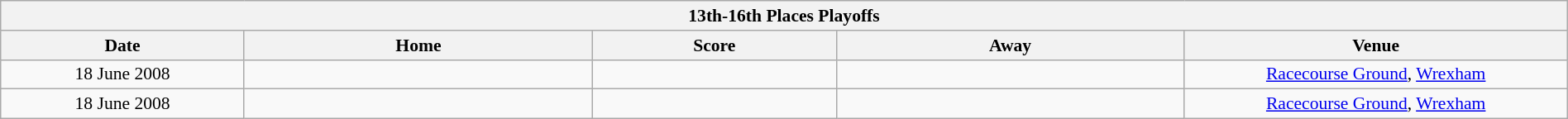<table class="wikitable" style="font-size:90%; width: 100%; text-align: center;">
<tr>
<th colspan=5>13th-16th Places Playoffs</th>
</tr>
<tr>
<th width=7%>Date</th>
<th width=10%>Home</th>
<th width=7%>Score</th>
<th width=10%>Away</th>
<th width=11%>Venue</th>
</tr>
<tr>
<td>18 June 2008</td>
<td></td>
<td></td>
<td></td>
<td><a href='#'>Racecourse Ground</a>, <a href='#'>Wrexham</a></td>
</tr>
<tr>
<td>18 June 2008</td>
<td></td>
<td></td>
<td></td>
<td><a href='#'>Racecourse Ground</a>, <a href='#'>Wrexham</a></td>
</tr>
</table>
